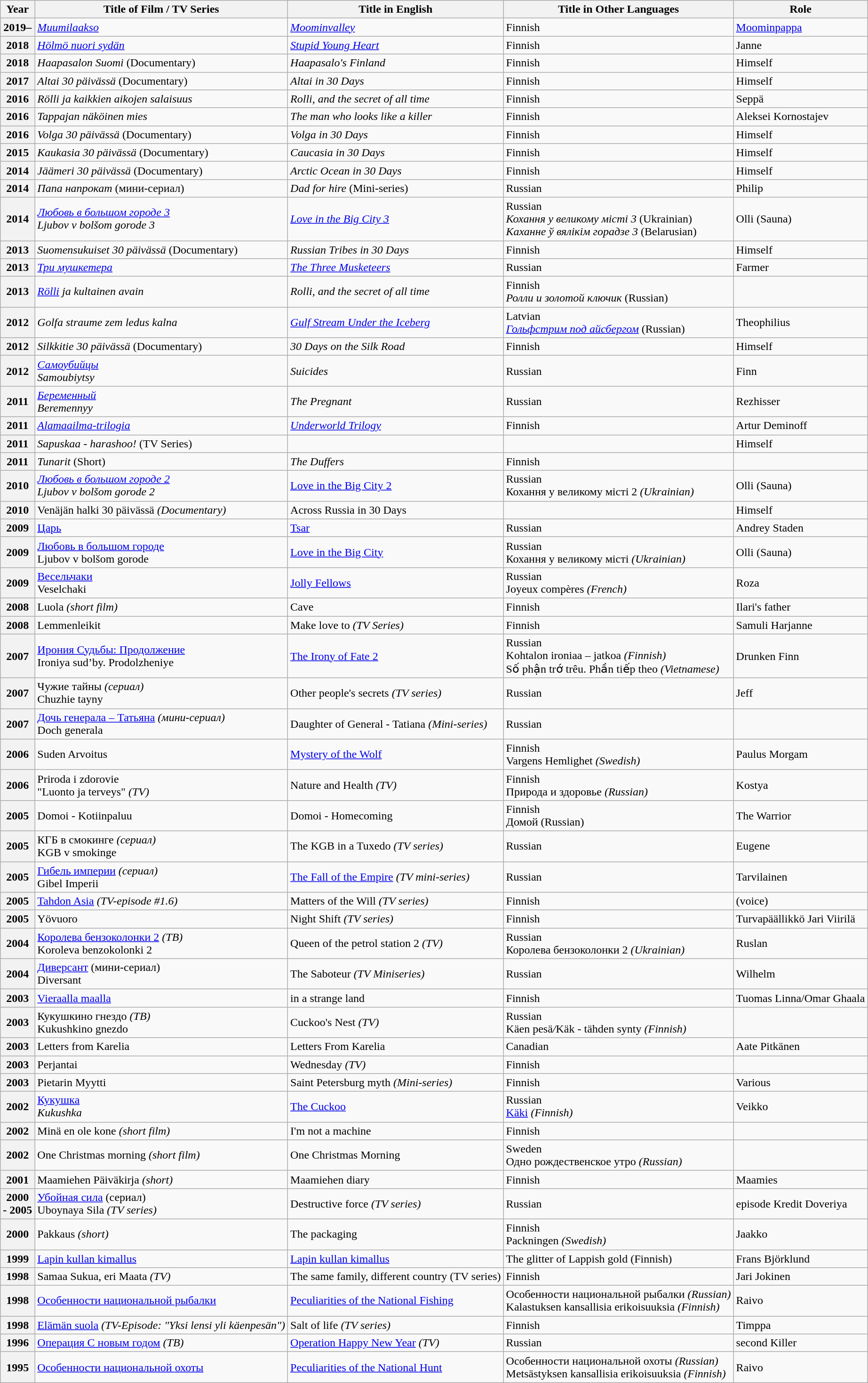<table class="wikitable">
<tr>
<th>Year</th>
<th>Title of Film / TV Series</th>
<th>Title in English</th>
<th>Title in Other Languages</th>
<th>Role</th>
</tr>
<tr>
<th>2019–</th>
<td><em><a href='#'>Muumilaakso</a></em></td>
<td><em><a href='#'>Moominvalley</a></em></td>
<td>Finnish</td>
<td><a href='#'>Moominpappa</a></td>
</tr>
<tr>
<th>2018</th>
<td><em><a href='#'>Hölmö nuori sydän</a></em></td>
<td><em><a href='#'>Stupid Young Heart</a></em></td>
<td>Finnish</td>
<td>Janne</td>
</tr>
<tr>
<th>2018</th>
<td><em>Haapasalon Suomi</em> (Documentary)</td>
<td><em>Haapasalo's Finland</em></td>
<td>Finnish</td>
<td>Himself</td>
</tr>
<tr>
<th>2017</th>
<td><em>Altai 30 päivässä</em> (Documentary)</td>
<td><em>Altai in 30 Days</em></td>
<td>Finnish</td>
<td>Himself</td>
</tr>
<tr>
<th>2016</th>
<td><em>Rölli ja kaikkien aikojen salaisuus</em></td>
<td><em>Rolli, and the secret of all time</em></td>
<td>Finnish</td>
<td>Seppä</td>
</tr>
<tr>
<th>2016</th>
<td><em>Tappajan näköinen mies</em></td>
<td><em>The man who looks like a killer</em></td>
<td>Finnish</td>
<td>Aleksei Kornostajev</td>
</tr>
<tr>
<th>2016</th>
<td><em>Volga 30 päivässä</em> (Documentary)</td>
<td><em>Volga in 30 Days</em></td>
<td>Finnish</td>
<td>Himself</td>
</tr>
<tr>
<th>2015</th>
<td><em>Kaukasia 30 päivässä</em> (Documentary)</td>
<td><em>Caucasia in 30 Days</em></td>
<td>Finnish</td>
<td>Himself</td>
</tr>
<tr>
<th>2014</th>
<td><em>Jäämeri 30 päivässä</em> (Documentary)</td>
<td><em>Arctic Ocean in 30 Days</em></td>
<td>Finnish</td>
<td>Himself</td>
</tr>
<tr>
<th>2014</th>
<td><em>Папа напрокат</em> (мини-сериал)</td>
<td><em>Dad for hire</em> (Mini-series)</td>
<td>Russian</td>
<td>Philip</td>
</tr>
<tr>
<th>2014</th>
<td><em><a href='#'>Любовь в большом городе 3</a></em><br><em>Ljubov v bolšom gorode 3</em></td>
<td><em><a href='#'>Love in the Big City 3</a></em></td>
<td>Russian <br><em>Кохання у великому місті 3</em> (Ukrainian) <br><em>Каханне ў вялікім горадзе 3</em> (Belarusian)</td>
<td>Olli (Sauna)</td>
</tr>
<tr>
<th>2013</th>
<td><em>Suomensukuiset 30 päivässä</em> (Documentary)</td>
<td><em>Russian Tribes in 30 Days</em></td>
<td>Finnish</td>
<td>Himself</td>
</tr>
<tr>
<th>2013</th>
<td><em><a href='#'>Три мушкетера</a></em></td>
<td><em><a href='#'>The Three Musketeers</a></em></td>
<td>Russian</td>
<td>Farmer</td>
</tr>
<tr>
<th>2013</th>
<td><em><a href='#'>Rölli</a> ja kultainen avain</em></td>
<td><em>Rolli, and the secret of all time</em></td>
<td>Finnish <br><em>Ролли и золотой ключик</em> (Russian)</td>
<td></td>
</tr>
<tr>
<th>2012</th>
<td><em>Golfa straume zem ledus kalna</em></td>
<td><em><a href='#'>Gulf Stream Under the Iceberg</a></em></td>
<td>Latvian <br><em><a href='#'>Гольфстрим под айсбергом</a></em> (Russian)</td>
<td>Theophilius</td>
</tr>
<tr>
<th>2012</th>
<td><em>Silkkitie 30 päivässä</em> (Documentary)</td>
<td><em>30 Days on the Silk Road</em></td>
<td>Finnish</td>
<td>Himself</td>
</tr>
<tr>
<th>2012</th>
<td><em><a href='#'>Самоубийцы</a></em><br><em>Samoubiytsy</em></td>
<td><em>Suicides</em></td>
<td>Russian</td>
<td>Finn</td>
</tr>
<tr>
<th>2011</th>
<td><em><a href='#'>Беременный</a></em><br><em>Beremennyy</em></td>
<td><em>The Pregnant</em></td>
<td>Russian</td>
<td>Rezhisser</td>
</tr>
<tr>
<th>2011</th>
<td><em><a href='#'>Alamaailma-trilogia</a></em></td>
<td><em><a href='#'>Underworld Trilogy</a></em></td>
<td>Finnish</td>
<td>Artur Deminoff</td>
</tr>
<tr>
<th>2011</th>
<td><em>Sapuskaa - harashoo!</em> (TV Series)</td>
<td></td>
<td></td>
<td>Himself</td>
</tr>
<tr>
<th>2011</th>
<td><em>Tunarit</em> (Short)</td>
<td><em>The Duffers</em></td>
<td>Finnish</td>
<td></td>
</tr>
<tr>
<th>2010</th>
<td><em><a href='#'>Любовь в большом городе 2</a></em><br><em>Ljubov v bolšom gorode 2</td>
<td></em><a href='#'>Love in the Big City 2</a><em></td>
<td>Russian <br></em>Кохання у великому місті 2<em> (Ukrainian)</td>
<td>Olli (Sauna)</td>
</tr>
<tr>
<th>2010</th>
<td></em>Venäjän halki 30 päivässä<em> (Documentary)</td>
<td></em>Across Russia in 30 Days<em></td>
<td></td>
<td>Himself</td>
</tr>
<tr>
<th>2009</th>
<td></em><a href='#'>Царь</a><em></td>
<td></em><a href='#'>Tsar</a><em></td>
<td>Russian</td>
<td>Andrey Staden</td>
</tr>
<tr>
<th>2009</th>
<td></em><a href='#'>Любовь в большом городе</a><em><br></em>Ljubov v bolšom gorode<em></td>
<td></em><a href='#'>Love in the Big City</a><em></td>
<td>Russian <br></em>Кохання у великому місті<em> (Ukrainian)</td>
<td>Olli (Sauna)</td>
</tr>
<tr>
<th>2009</th>
<td></em><a href='#'>Весельчаки</a><em><br></em>Veselchaki<em></td>
<td></em><a href='#'>Jolly Fellows</a><em></td>
<td>Russian <br></em>Joyeux compères<em> (French)</td>
<td>Roza</td>
</tr>
<tr>
<th>2008</th>
<td></em>Luola<em> (short film)</td>
<td></em>Cave<em></td>
<td>Finnish</td>
<td>Ilari's father</td>
</tr>
<tr>
<th>2008</th>
<td></em>Lemmenleikit<em></td>
<td></em>Make love to<em> (TV Series)</td>
<td>Finnish</td>
<td>Samuli Harjanne</td>
</tr>
<tr>
<th>2007</th>
<td></em><a href='#'>Ирония Судьбы: Продолжение</a><em><br></em>Ironiya sud’by. Prodolzheniye<em></td>
<td></em><a href='#'>The Irony of Fate 2</a><em></td>
<td>Russian <br></em>Kohtalon ironiaa – jatkoa<em> (Finnish) <br></em>Số phận trớ trêu. Phần tiếp theo<em> (Vietnamese)</td>
<td>Drunken Finn</td>
</tr>
<tr>
<th>2007</th>
<td></em>Чужие тайны<em> (сериал)<br></em>Chuzhie tayny<em></td>
<td></em>Other people's secrets<em> (TV series)</td>
<td>Russian</td>
<td>Jeff</td>
</tr>
<tr>
<th>2007</th>
<td></em><a href='#'>Дочь генерала – Татьяна</a><em> (мини-сериал)<br></em>Doch generala<em></td>
<td></em>Daughter of General - Tatiana<em> (Mini-series)</td>
<td>Russian</td>
<td></td>
</tr>
<tr>
<th>2006</th>
<td></em>Suden Arvoitus<em></td>
<td></em><a href='#'>Mystery of the Wolf</a><em></td>
<td>Finnish <br></em>Vargens Hemlighet<em> (Swedish)</td>
<td>Paulus Morgam</td>
</tr>
<tr>
<th>2006</th>
<td></em>Priroda i zdorovie<em> <br></em>"Luonto ja terveys"<em> (TV)</td>
<td></em>Nature and Health<em> (TV)</td>
<td>Finnish <br></em>Природа и здоровье<em> (Russian)</td>
<td>Kostya</td>
</tr>
<tr>
<th>2005</th>
<td></em>Domoi - Kotiinpaluu<em></td>
<td></em>Domoi - Homecoming<em></td>
<td>Finnish <br>Домой (Russian)</td>
<td>The Warrior</td>
</tr>
<tr>
<th>2005</th>
<td></em>КГБ в смокинге<em> (сериал)<br></em>KGB v smokinge<em></td>
<td></em>The KGB in a Tuxedo<em> (TV series)</td>
<td>Russian</td>
<td>Eugene</td>
</tr>
<tr>
<th>2005</th>
<td></em><a href='#'>Гибель империи</a><em> (сериал)<br></em>Gibel Imperii<em></td>
<td></em><a href='#'>The Fall of the Empire</a><em> (TV mini-series)</td>
<td>Russian</td>
<td>Tarvilainen</td>
</tr>
<tr>
<th>2005</th>
<td></em><a href='#'>Tahdon Asia</a><em> (TV-episode #1.6)</td>
<td></em>Matters of the Will<em> (TV series)</td>
<td>Finnish</td>
<td>(voice)</td>
</tr>
<tr>
<th>2005</th>
<td></em>Yövuoro<em></td>
<td></em>Night Shift<em> (TV series)</td>
<td>Finnish</td>
<td>Turvapäällikkö Jari Viirilä</td>
</tr>
<tr>
<th>2004</th>
<td></em><a href='#'>Королева бензоколонки 2</a><em> (ТВ)<br></em>Koroleva benzokolonki 2<em></td>
<td></em>Queen of the petrol station 2<em> (TV)</td>
<td>Russian<br> </em>Королева бензоколонки 2<em> (Ukrainian)</td>
<td>Ruslan</td>
</tr>
<tr>
<th>2004</th>
<td></em><a href='#'>Диверсант</a> (мини-сериал)<em><br></em>Diversant<em></td>
<td></em>The Saboteur<em> (TV Miniseries)</td>
<td>Russian</td>
<td>Wilhelm</td>
</tr>
<tr>
<th>2003</th>
<td></em><a href='#'>Vieraalla maalla</a><em></td>
<td></em>in a strange land<em></td>
<td>Finnish</td>
<td>Tuomas Linna/Omar Ghaala</td>
</tr>
<tr>
<th>2003</th>
<td></em>Кукушкино гнездо<em> (ТВ)<br></em>Kukushkino gnezdo<em></td>
<td></em>Cuckoo's Nest<em> (TV)</td>
<td>Russian <br></em>Käen pesä<em>/</em>Käk - tähden synty<em> (Finnish)</td>
<td></td>
</tr>
<tr>
<th>2003</th>
<td></em>Letters from Karelia<em></td>
<td></em>Letters From Karelia<em></td>
<td>Canadian</td>
<td>Aate Pitkänen</td>
</tr>
<tr>
<th>2003</th>
<td></em>Perjantai<em></td>
<td></em>Wednesday<em> (TV)</td>
<td>Finnish</td>
<td></td>
</tr>
<tr>
<th>2003</th>
<td></em>Pietarin Myytti<em></td>
<td></em>Saint Petersburg myth<em> (Mini-series)</td>
<td>Finnish</td>
<td>Various</td>
</tr>
<tr>
<th>2002</th>
<td></em><a href='#'>Кукушка</a><em><br>Kukushka</td>
<td></em><a href='#'>The Cuckoo</a><em></td>
<td>Russian <br> </em><a href='#'>Käki</a><em> (Finnish)</td>
<td>Veikko</td>
</tr>
<tr>
<th>2002</th>
<td></em>Minä en ole kone<em> (short film)</td>
<td></em>I'm not a machine<em></td>
<td>Finnish</td>
<td></td>
</tr>
<tr>
<th>2002</th>
<td></em>One Christmas morning<em> (short film)</td>
<td></em>One Christmas Morning<em></td>
<td>Sweden <br></em>Одно рождественское утро<em> (Russian)</td>
<td></td>
</tr>
<tr>
<th>2001</th>
<td></em>Maamiehen Päiväkirja<em> (short)</td>
<td></em>Maamiehen diary<em></td>
<td>Finnish</td>
<td>Maamies</td>
</tr>
<tr>
<th>2000<br>- 2005</th>
<td></em><a href='#'>Убойная сила</a> (сериал)<em><br></em>Uboynaya Sila<em> (TV series)</td>
<td></em>Destructive force<em> (TV series)</td>
<td>Russian</td>
<td>episode Kredit Doveriya</td>
</tr>
<tr>
<th>2000</th>
<td></em>Pakkaus<em> (short)</td>
<td></em>The packaging<em></td>
<td>Finnish<br></em>Packningen<em> (Swedish)</td>
<td>Jaakko</td>
</tr>
<tr>
<th>1999</th>
<td></em><a href='#'>Lapin kullan kimallus</a><em></td>
<td></em><a href='#'>Lapin kullan kimallus</a><em></td>
<td>The glitter of Lappish gold (Finnish)</td>
<td>Frans Björklund</td>
</tr>
<tr>
<th>1998</th>
<td></em>Samaa Sukua, eri Maata<em> (TV)</td>
<td>The same family, different country (TV series)</td>
<td>Finnish</td>
<td>Jari Jokinen</td>
</tr>
<tr>
<th>1998</th>
<td></em><a href='#'>Особенности национальной рыбалки</a><em></td>
<td></em><a href='#'>Peculiarities of the National Fishing</a><em></td>
<td></em>Особенности национальной рыбалки<em> (Russian)<br></em>Kalastuksen kansallisia erikoisuuksia<em> (Finnish)</td>
<td>Raivo</td>
</tr>
<tr>
<th>1998</th>
<td></em><a href='#'>Elämän suola</a><em> (TV-Episode: "Yksi lensi yli käenpesän")</td>
<td></em>Salt of life<em> (TV series)</td>
<td>Finnish</td>
<td>Timppa</td>
</tr>
<tr>
<th>1996</th>
<td></em><a href='#'>Операция С новым годом</a><em> (ТВ)</td>
<td></em><a href='#'>Operation Happy New Year</a><em> (TV)</td>
<td>Russian</td>
<td>second Killer</td>
</tr>
<tr>
<th>1995</th>
<td></em><a href='#'>Особенности национальной охоты</a><em></td>
<td></em><a href='#'>Peculiarities of the National Hunt</a><em></td>
<td></em>Особенности национальной охоты<em> (Russian)<br></em>Metsästyksen kansallisia erikoisuuksia<em> (Finnish)</td>
<td>Raivo</td>
</tr>
</table>
